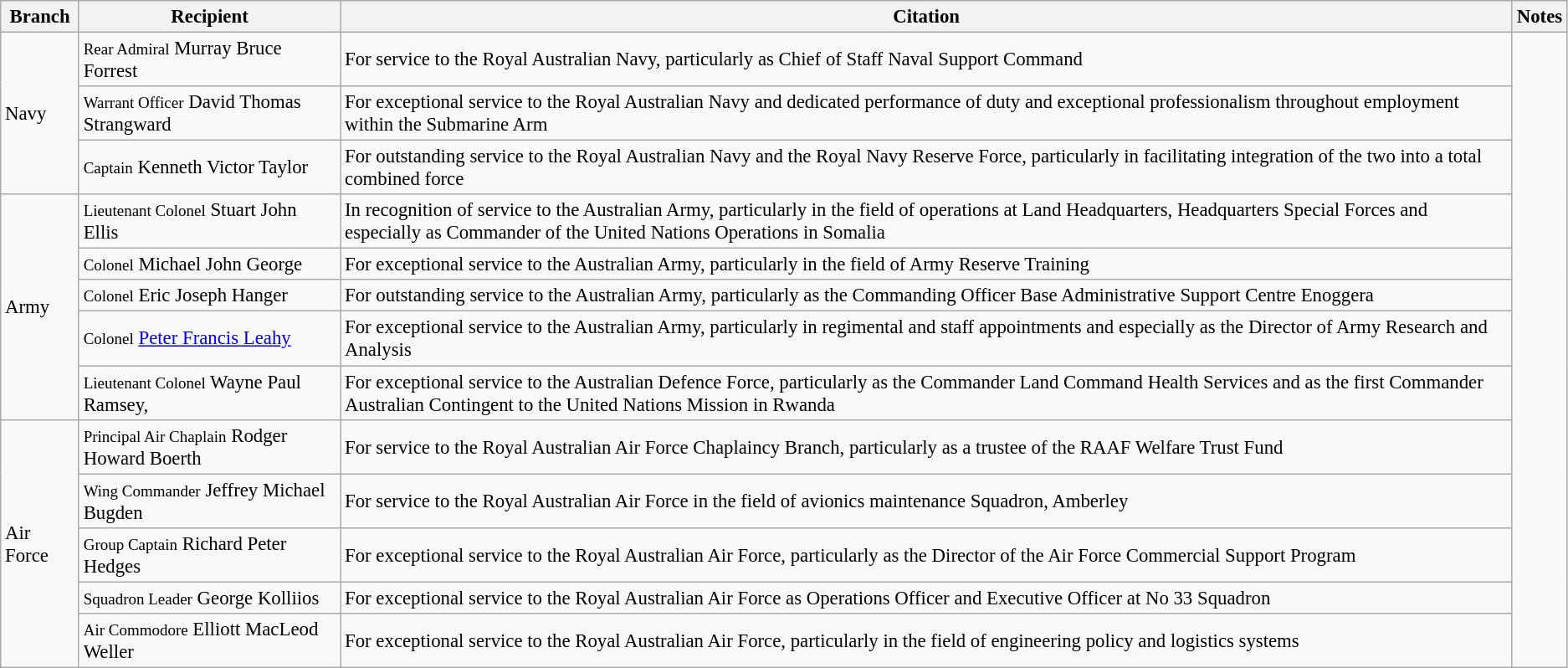<table class="wikitable" style="font-size:95%;">
<tr>
<th>Branch</th>
<th>Recipient</th>
<th>Citation</th>
<th>Notes</th>
</tr>
<tr>
<td rowspan="3">Navy</td>
<td><small>Rear Admiral</small> Murray Bruce Forrest</td>
<td>For service to the Royal Australian Navy, particularly as Chief of Staff Naval Support Command</td>
<td rowspan="13"></td>
</tr>
<tr>
<td><small>Warrant Officer</small> David Thomas Strangward</td>
<td>For exceptional service to the Royal Australian Navy and dedicated performance of duty and exceptional professionalism throughout employment within the Submarine Arm</td>
</tr>
<tr>
<td><small>Captain</small> Kenneth Victor Taylor</td>
<td>For outstanding service to the Royal Australian Navy and the Royal Navy Reserve Force, particularly in facilitating integration of the two into a total combined force</td>
</tr>
<tr>
<td rowspan="5">Army</td>
<td><small>Lieutenant Colonel</small> Stuart John Ellis</td>
<td>In recognition of service to the Australian Army, particularly in the field of operations at Land Headquarters, Headquarters Special Forces and especially as Commander of the United Nations Operations in Somalia</td>
</tr>
<tr>
<td><small>Colonel</small> Michael John George</td>
<td>For exceptional service to the Australian Army, particularly in the field of Army Reserve Training</td>
</tr>
<tr>
<td><small>Colonel</small> Eric Joseph Hanger</td>
<td>For outstanding service to the Australian Army, particularly as the Commanding Officer Base Administrative Support Centre Enoggera</td>
</tr>
<tr>
<td><small>Colonel</small> <a href='#'>Peter Francis Leahy</a></td>
<td>For exceptional service to the Australian Army, particularly in regimental and staff appointments and especially as the Director of Army Research and Analysis</td>
</tr>
<tr>
<td><small>Lieutenant Colonel</small> Wayne Paul Ramsey, </td>
<td>For exceptional service to the Australian Defence Force, particularly as the Commander Land Command Health Services and as the first Commander Australian Contingent to the United Nations Mission in Rwanda</td>
</tr>
<tr>
<td rowspan="5">Air Force</td>
<td><small>Principal Air Chaplain</small> Rodger Howard Boerth</td>
<td>For service to the Royal Australian Air Force Chaplaincy Branch, particularly as a trustee of the RAAF Welfare Trust Fund</td>
</tr>
<tr>
<td><small>Wing Commander</small> Jeffrey Michael Bugden</td>
<td>For service to the Royal Australian Air Force in the field of avionics maintenance Squadron, Amberley</td>
</tr>
<tr>
<td><small>Group Captain</small> Richard Peter Hedges</td>
<td>For exceptional service to the Royal Australian Air Force, particularly as the Director of the Air Force Commercial Support Program</td>
</tr>
<tr>
<td><small>Squadron Leader</small> George Kolliios</td>
<td>For exceptional service to the Royal Australian Air Force as Operations Officer and Executive Officer at No 33 Squadron</td>
</tr>
<tr>
<td><small>Air Commodore</small> Elliott MacLeod Weller</td>
<td>For exceptional service to the Royal Australian Air Force, particularly in the field of engineering policy and logistics systems</td>
</tr>
</table>
